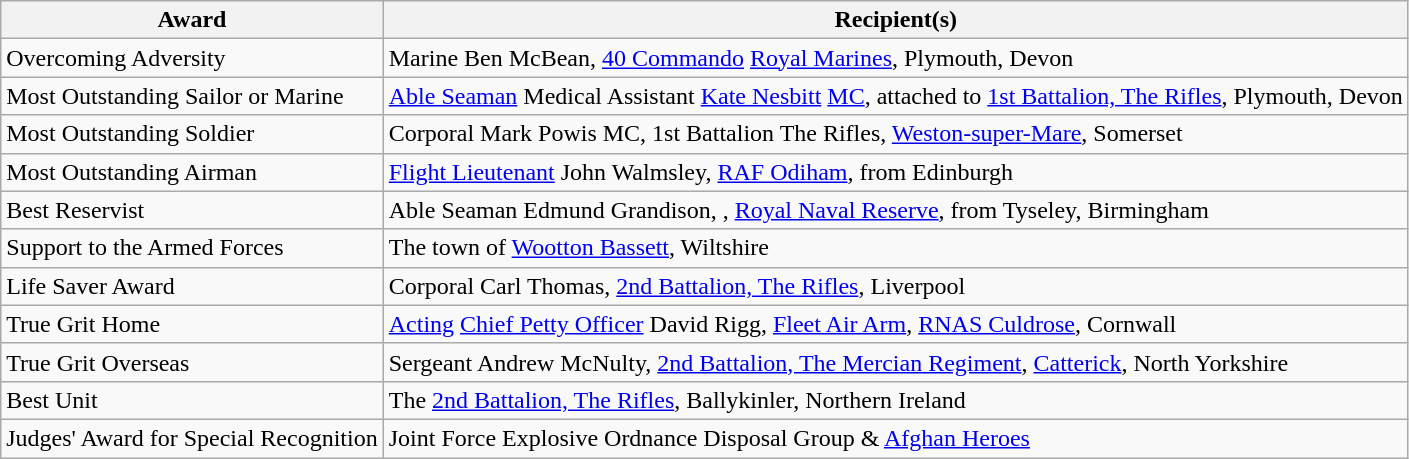<table class="wikitable" border="1">
<tr>
<th>Award</th>
<th>Recipient(s)</th>
</tr>
<tr>
<td>Overcoming Adversity</td>
<td>Marine Ben McBean, <a href='#'>40 Commando</a> <a href='#'>Royal Marines</a>, Plymouth, Devon</td>
</tr>
<tr>
<td>Most Outstanding Sailor or Marine</td>
<td><a href='#'>Able Seaman</a> Medical Assistant <a href='#'>Kate Nesbitt</a> <a href='#'>MC</a>, attached to <a href='#'>1st Battalion, The Rifles</a>, Plymouth, Devon</td>
</tr>
<tr>
<td>Most Outstanding Soldier</td>
<td>Corporal Mark Powis MC, 1st Battalion The Rifles, <a href='#'>Weston-super-Mare</a>, Somerset</td>
</tr>
<tr>
<td>Most Outstanding Airman</td>
<td><a href='#'>Flight Lieutenant</a> John Walmsley, <a href='#'>RAF Odiham</a>, from Edinburgh</td>
</tr>
<tr>
<td>Best Reservist</td>
<td>Able Seaman Edmund Grandison, , <a href='#'>Royal Naval Reserve</a>, from Tyseley, Birmingham</td>
</tr>
<tr>
<td>Support to the Armed Forces</td>
<td>The town of <a href='#'>Wootton Bassett</a>, Wiltshire</td>
</tr>
<tr>
<td>Life Saver Award</td>
<td>Corporal Carl Thomas, <a href='#'>2nd Battalion, The Rifles</a>, Liverpool</td>
</tr>
<tr>
<td>True Grit Home</td>
<td><a href='#'>Acting</a> <a href='#'>Chief Petty Officer</a> David Rigg, <a href='#'>Fleet Air Arm</a>, <a href='#'>RNAS Culdrose</a>, Cornwall</td>
</tr>
<tr>
<td>True Grit Overseas</td>
<td>Sergeant Andrew McNulty, <a href='#'>2nd Battalion, The Mercian Regiment</a>, <a href='#'>Catterick</a>, North Yorkshire</td>
</tr>
<tr>
<td>Best Unit</td>
<td>The <a href='#'>2nd Battalion, The Rifles</a>, Ballykinler, Northern Ireland</td>
</tr>
<tr>
<td>Judges' Award for Special Recognition</td>
<td>Joint Force Explosive Ordnance Disposal Group & <a href='#'>Afghan Heroes</a></td>
</tr>
</table>
